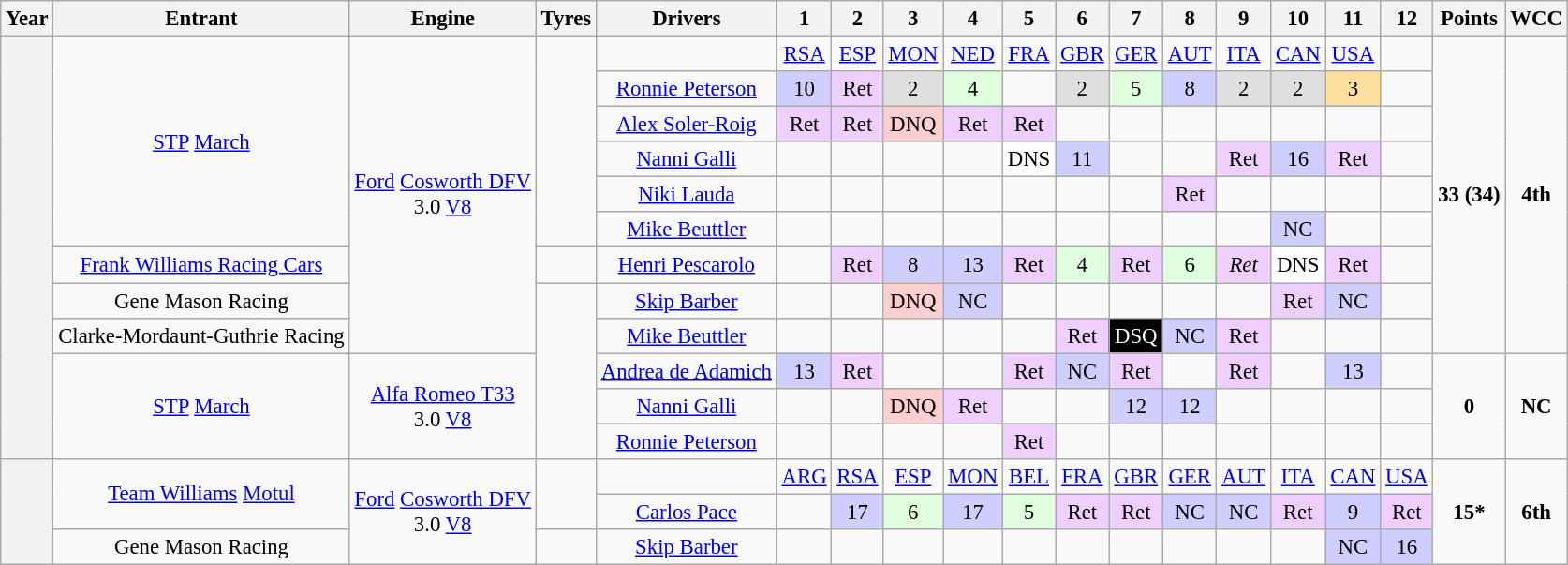<table class="wikitable" style="text-align:center; font-size:95%">
<tr>
<th>Year</th>
<th>Entrant</th>
<th>Engine</th>
<th>Tyres</th>
<th>Drivers</th>
<th>1</th>
<th>2</th>
<th>3</th>
<th>4</th>
<th>5</th>
<th>6</th>
<th>7</th>
<th>8</th>
<th>9</th>
<th>10</th>
<th>11</th>
<th>12</th>
<th>Points</th>
<th>WCC</th>
</tr>
<tr>
<th rowspan="12"></th>
<td rowspan="6"><a href='#'>STP</a> <a href='#'>March</a></td>
<td rowspan="9"><a href='#'>Ford</a> <a href='#'>Cosworth DFV</a> <br>3.0 <a href='#'>V8</a></td>
<td rowspan="6"></td>
<td></td>
<td><a href='#'>RSA</a></td>
<td><a href='#'>ESP</a></td>
<td><a href='#'>MON</a></td>
<td><a href='#'>NED</a></td>
<td><a href='#'>FRA</a></td>
<td><a href='#'>GBR</a></td>
<td><a href='#'>GER</a></td>
<td><a href='#'>AUT</a></td>
<td><a href='#'>ITA</a></td>
<td><a href='#'>CAN</a></td>
<td><a href='#'>USA</a></td>
<td></td>
<td rowspan=9><strong>33 (34)</strong></td>
<td rowspan=9><strong>4th</strong></td>
</tr>
<tr>
<td><a href='#'>Ronnie Peterson</a></td>
<td style="background:#cfcfff;">10</td>
<td style="background:#efcfff;">Ret</td>
<td style="background:#dfdfdf;">2</td>
<td style="background:#dfffdf;">4</td>
<td></td>
<td style="background:#dfdfdf;">2</td>
<td style="background:#dfffdf;">5</td>
<td style="background:#cfcfff;">8</td>
<td style="background:#dfdfdf;">2</td>
<td style="background:#dfdfdf;">2</td>
<td style="background:#ffdf9f;">3</td>
<td></td>
</tr>
<tr>
<td><a href='#'>Alex Soler-Roig</a></td>
<td style="background:#efcfff;">Ret</td>
<td style="background:#efcfff;">Ret</td>
<td style="background:#FFCFCF;">DNQ</td>
<td style="background:#efcfff;">Ret</td>
<td style="background:#efcfff;">Ret</td>
<td></td>
<td></td>
<td></td>
<td></td>
<td></td>
<td></td>
<td></td>
</tr>
<tr>
<td><a href='#'>Nanni Galli</a></td>
<td></td>
<td></td>
<td></td>
<td></td>
<td style="background:#ffffff;">DNS</td>
<td style="background:#cfcfff;">11</td>
<td></td>
<td></td>
<td style="background:#efcfff;">Ret</td>
<td style="background:#cfcfff;">16</td>
<td style="background:#efcfff;">Ret</td>
<td></td>
</tr>
<tr>
<td><a href='#'>Niki Lauda</a></td>
<td></td>
<td></td>
<td></td>
<td></td>
<td></td>
<td></td>
<td></td>
<td style="background:#efcfff;">Ret</td>
<td></td>
<td></td>
<td></td>
<td></td>
</tr>
<tr>
<td><a href='#'>Mike Beuttler</a></td>
<td></td>
<td></td>
<td></td>
<td></td>
<td></td>
<td></td>
<td></td>
<td></td>
<td></td>
<td style="background:#cfcfff;">NC</td>
<td></td>
<td></td>
</tr>
<tr>
<td><a href='#'>Frank Williams Racing Cars</a></td>
<td></td>
<td><a href='#'>Henri Pescarolo</a></td>
<td></td>
<td style="background:#efcfff;">Ret</td>
<td style="background:#cfcfff;">8</td>
<td style="background:#cfcfff;">13</td>
<td style="background:#efcfff;">Ret</td>
<td style="background:#dfffdf;">4</td>
<td style="background:#efcfff;">Ret</td>
<td style="background:#dfffdf;">6</td>
<td style="background:#efcfff;"><em>Ret</em></td>
<td style="background:#ffffff;">DNS</td>
<td style="background:#efcfff;">Ret</td>
<td></td>
</tr>
<tr>
<td>Gene Mason Racing</td>
<td rowspan="5"></td>
<td><a href='#'>Skip Barber</a></td>
<td></td>
<td></td>
<td style="background:#FFCFCF;">DNQ</td>
<td style="background:#cfcfff;">NC</td>
<td></td>
<td></td>
<td></td>
<td></td>
<td></td>
<td style="background:#efcfff;">Ret</td>
<td style="background:#cfcfff;">NC</td>
<td></td>
</tr>
<tr>
<td>Clarke-Mordaunt-Guthrie Racing</td>
<td><a href='#'>Mike Beuttler</a></td>
<td></td>
<td></td>
<td></td>
<td></td>
<td></td>
<td style="background:#efcfff;">Ret</td>
<td style="background:#000000; color:#ffffff;">DSQ</td>
<td style="background:#cfcfff;">NC</td>
<td style="background:#efcfff;">Ret</td>
<td></td>
<td></td>
<td></td>
</tr>
<tr>
<td rowspan="3"><a href='#'>STP</a> <a href='#'>March</a></td>
<td rowspan="3"><a href='#'>Alfa Romeo T33</a> <br>3.0 <a href='#'>V8</a></td>
<td><a href='#'>Andrea de Adamich</a></td>
<td style="background:#cfcfff;">13</td>
<td style="background:#efcfff;">Ret</td>
<td></td>
<td></td>
<td style="background:#efcfff;">Ret</td>
<td style="background:#cfcfff;">NC</td>
<td style="background:#efcfff;">Ret</td>
<td></td>
<td style="background:#efcfff;">Ret</td>
<td></td>
<td style="background:#cfcfff;">13</td>
<td></td>
<td rowspan=3><strong>0</strong></td>
<td rowspan=3><strong>NC</strong></td>
</tr>
<tr>
<td><a href='#'>Nanni Galli</a></td>
<td></td>
<td></td>
<td style="background:#FFCFCF;">DNQ</td>
<td style="background:#efcfff;">Ret</td>
<td></td>
<td></td>
<td style="background:#cfcfff;">12</td>
<td style="background:#cfcfff;">12</td>
<td></td>
<td></td>
<td></td>
<td></td>
</tr>
<tr>
<td><a href='#'>Ronnie Peterson</a></td>
<td></td>
<td></td>
<td></td>
<td></td>
<td style="background:#efcfff;">Ret</td>
<td></td>
<td></td>
<td></td>
<td></td>
<td></td>
<td></td>
<td></td>
</tr>
<tr>
<th rowspan="3"></th>
<td rowspan="2"><a href='#'>Team Williams</a> <a href='#'>Motul</a></td>
<td rowspan="3"><a href='#'>Ford</a> <a href='#'>Cosworth DFV</a> <br>3.0 <a href='#'>V8</a></td>
<td rowspan="2"></td>
<td></td>
<td><a href='#'>ARG</a></td>
<td><a href='#'>RSA</a></td>
<td><a href='#'>ESP</a></td>
<td><a href='#'>MON</a></td>
<td><a href='#'>BEL</a></td>
<td><a href='#'>FRA</a></td>
<td><a href='#'>GBR</a></td>
<td><a href='#'>GER</a></td>
<td><a href='#'>AUT</a></td>
<td><a href='#'>ITA</a></td>
<td><a href='#'>CAN</a></td>
<td><a href='#'>USA</a></td>
<td rowspan=3><strong>15*</strong></td>
<td rowspan=3><strong>6th</strong></td>
</tr>
<tr>
<td><a href='#'>Carlos Pace</a></td>
<td></td>
<td style="background:#cfcfff;">17</td>
<td style="background:#dfffdf;">6</td>
<td style="background:#cfcfff;">17</td>
<td style="background:#dfffdf;">5</td>
<td style="background:#efcfff;">Ret</td>
<td style="background:#efcfff;">Ret</td>
<td style="background:#cfcfff;">NC</td>
<td style="background:#cfcfff;">NC</td>
<td style="background:#efcfff;">Ret</td>
<td style="background:#cfcfff;">9</td>
<td style="background:#efcfff;">Ret</td>
</tr>
<tr>
<td>Gene Mason Racing</td>
<td></td>
<td><a href='#'>Skip Barber</a></td>
<td></td>
<td></td>
<td></td>
<td></td>
<td></td>
<td></td>
<td></td>
<td></td>
<td></td>
<td></td>
<td style="background:#cfcfff;">NC</td>
<td style="background:#cfcfff;">16</td>
</tr>
</table>
